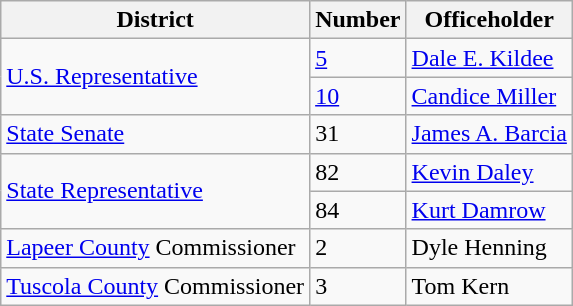<table class="wikitable">
<tr>
<th>District</th>
<th>Number</th>
<th>Officeholder</th>
</tr>
<tr>
<td rowspan=2><a href='#'>U.S. Representative</a></td>
<td><a href='#'>5</a></td>
<td><a href='#'>Dale E. Kildee</a></td>
</tr>
<tr>
<td><a href='#'>10</a></td>
<td><a href='#'>Candice Miller</a></td>
</tr>
<tr>
<td><a href='#'>State Senate</a></td>
<td>31</td>
<td><a href='#'>James A. Barcia</a></td>
</tr>
<tr>
<td rowspan=2><a href='#'>State Representative</a></td>
<td>82</td>
<td><a href='#'>Kevin Daley</a></td>
</tr>
<tr>
<td>84</td>
<td><a href='#'>Kurt Damrow</a></td>
</tr>
<tr>
<td><a href='#'>Lapeer County</a> Commissioner</td>
<td>2</td>
<td>Dyle Henning</td>
</tr>
<tr>
<td><a href='#'>Tuscola County</a> Commissioner</td>
<td>3</td>
<td>Tom Kern</td>
</tr>
</table>
